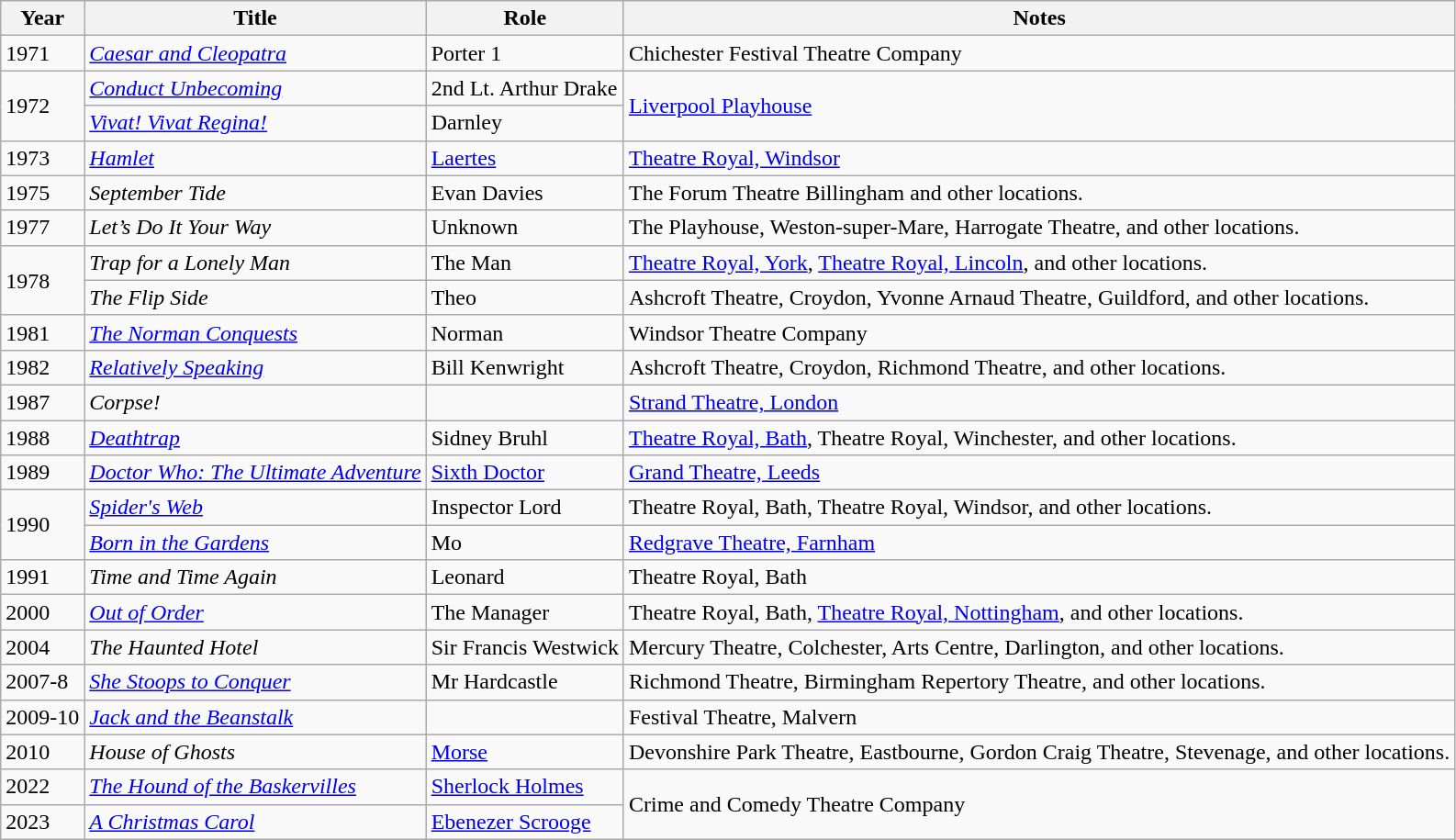<table class="wikitable plain sortable">
<tr>
<th scope="col">Year</th>
<th scope="col">Title</th>
<th scope="col">Role</th>
<th scope="col" class="unsortable">Notes</th>
</tr>
<tr>
<td>1971</td>
<td><a href='#'><em>Caesar and Cleopatra</em></a></td>
<td>Porter 1</td>
<td>Chichester Festival Theatre Company</td>
</tr>
<tr>
<td rowspan="2">1972</td>
<td><a href='#'><em>Conduct Unbecoming</em></a></td>
<td>2nd Lt. Arthur Drake</td>
<td rowspan="2"><a href='#'>Liverpool Playhouse</a></td>
</tr>
<tr>
<td><em><a href='#'>Vivat! Vivat Regina!</a></em></td>
<td>Darnley</td>
</tr>
<tr>
<td>1973</td>
<td><em><a href='#'>Hamlet</a></em></td>
<td><a href='#'>Laertes</a></td>
<td><a href='#'>Theatre Royal, Windsor</a></td>
</tr>
<tr>
<td>1975</td>
<td><em>September Tide</em></td>
<td>Evan Davies</td>
<td>The Forum Theatre Billingham and other locations.</td>
</tr>
<tr>
<td>1977</td>
<td><em>Let’s Do It Your Way</em></td>
<td>Unknown</td>
<td>The Playhouse, Weston-super-Mare, Harrogate Theatre, and other locations.</td>
</tr>
<tr>
<td rowspan="2">1978</td>
<td><em>Trap for a Lonely Man</em></td>
<td>The Man</td>
<td><a href='#'>Theatre Royal, York</a>, <a href='#'>Theatre Royal, Lincoln</a>, and other locations.</td>
</tr>
<tr>
<td><em>The Flip Side</em></td>
<td>Theo</td>
<td>Ashcroft Theatre, Croydon, Yvonne Arnaud Theatre, Guildford, and other locations.</td>
</tr>
<tr>
<td>1981</td>
<td><em><a href='#'>The Norman Conquests</a></em></td>
<td>Norman</td>
<td>Windsor Theatre Company</td>
</tr>
<tr>
<td>1982</td>
<td><em><a href='#'>Relatively Speaking</a></em></td>
<td>Bill Kenwright</td>
<td>Ashcroft Theatre, Croydon, Richmond Theatre, and other locations.</td>
</tr>
<tr>
<td>1987</td>
<td><em>Corpse!</em></td>
<td></td>
<td><a href='#'>Strand Theatre, London</a></td>
</tr>
<tr>
<td>1988</td>
<td><a href='#'><em>Deathtrap</em></a></td>
<td>Sidney Bruhl</td>
<td><a href='#'>Theatre Royal, Bath</a>, Theatre Royal, Winchester, and other locations.</td>
</tr>
<tr>
<td>1989</td>
<td><em><a href='#'>Doctor Who: The Ultimate Adventure</a></em></td>
<td><a href='#'>Sixth Doctor</a></td>
<td><a href='#'>Grand Theatre, Leeds</a></td>
</tr>
<tr>
<td rowspan="2">1990</td>
<td><a href='#'><em>Spider's Web</em></a></td>
<td>Inspector Lord</td>
<td>Theatre Royal, Bath, Theatre Royal, Windsor, and other locations.</td>
</tr>
<tr>
<td><em><a href='#'>Born in the Gardens</a></em></td>
<td>Mo</td>
<td><a href='#'>Redgrave Theatre, Farnham</a></td>
</tr>
<tr>
<td>1991</td>
<td><em>Time and Time Again</em></td>
<td>Leonard</td>
<td>Theatre Royal, Bath</td>
</tr>
<tr>
<td>2000</td>
<td><em><a href='#'>Out of Order</a></em></td>
<td>The Manager</td>
<td>Theatre Royal, Bath, <a href='#'>Theatre Royal, Nottingham</a>, and other locations.</td>
</tr>
<tr>
<td>2004</td>
<td><em>The Haunted Hotel</em></td>
<td>Sir Francis Westwick</td>
<td>Mercury Theatre, Colchester, Arts Centre, Darlington, and other locations.</td>
</tr>
<tr>
<td>2007-8</td>
<td><em><a href='#'>She Stoops to Conquer</a></em></td>
<td>Mr Hardcastle</td>
<td>Richmond Theatre, Birmingham Repertory Theatre, and other locations.</td>
</tr>
<tr>
<td>2009-10</td>
<td><em><a href='#'>Jack and the Beanstalk</a></em></td>
<td></td>
<td>Festival Theatre, Malvern</td>
</tr>
<tr>
<td>2010</td>
<td><em>House of Ghosts</em></td>
<td><a href='#'>Morse</a></td>
<td>Devonshire Park Theatre, Eastbourne, Gordon Craig Theatre, Stevenage, and other locations.</td>
</tr>
<tr>
<td>2022</td>
<td><em><a href='#'>The Hound of the Baskervilles</a></em></td>
<td><a href='#'>Sherlock Holmes</a></td>
<td rowspan="2">Crime and Comedy Theatre Company</td>
</tr>
<tr>
<td>2023</td>
<td><em><a href='#'>A Christmas Carol</a></em></td>
<td><a href='#'>Ebenezer Scrooge</a></td>
</tr>
</table>
